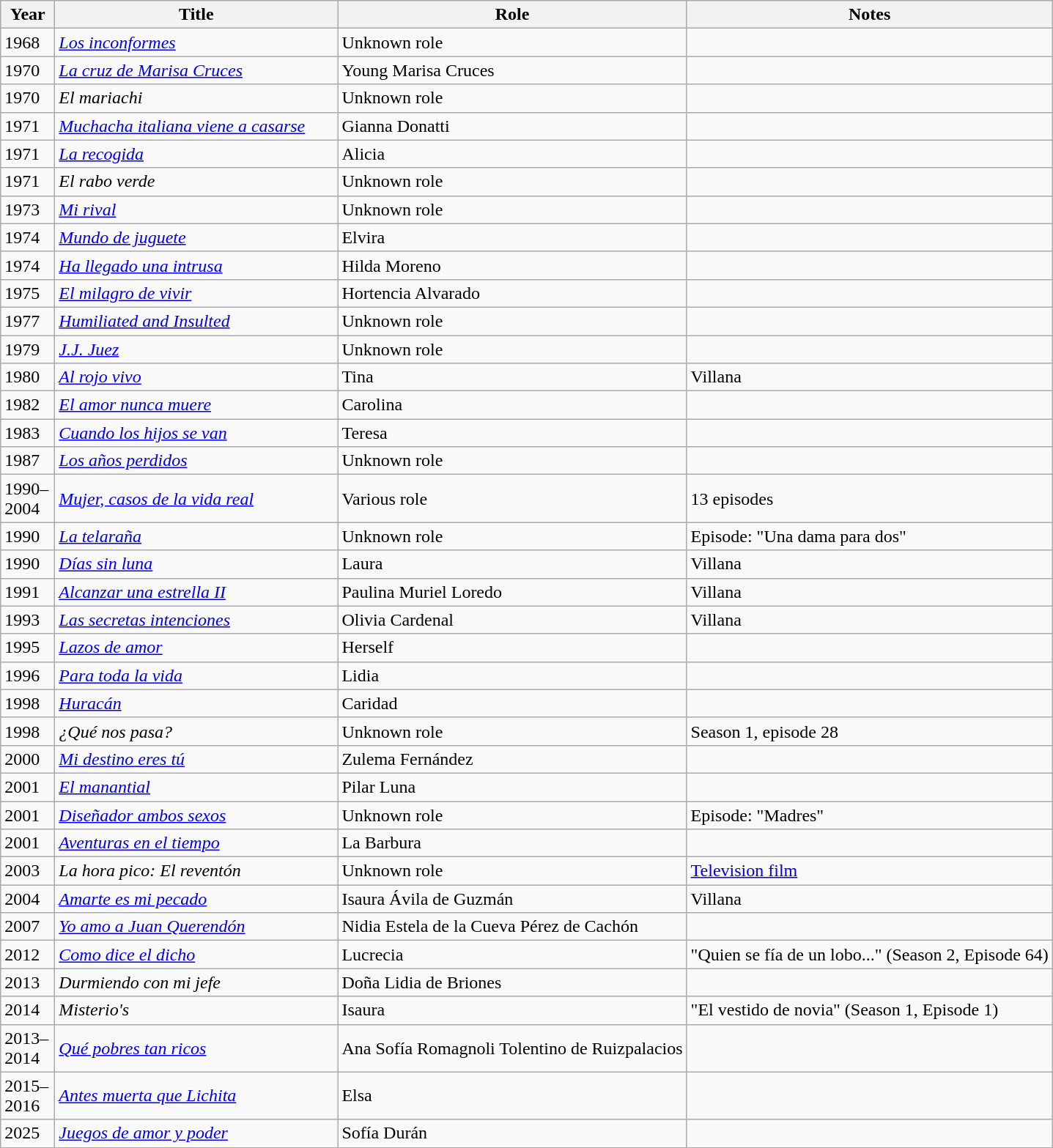<table class="wikitable sortable">
<tr>
<th width="42">Year</th>
<th width="250">Title</th>
<th>Role</th>
<th class="unsortable">Notes</th>
</tr>
<tr>
<td>1968</td>
<td><em><a href='#'>Los inconformes</a></em></td>
<td>Unknown role</td>
<td></td>
</tr>
<tr>
<td>1970</td>
<td><em><a href='#'>La cruz de Marisa Cruces</a></em></td>
<td>Young Marisa Cruces</td>
<td></td>
</tr>
<tr>
<td>1970</td>
<td><em>El mariachi</em></td>
<td>Unknown role</td>
<td></td>
</tr>
<tr>
<td>1971</td>
<td><em><a href='#'>Muchacha italiana viene a casarse</a></em></td>
<td>Gianna Donatti</td>
<td></td>
</tr>
<tr>
<td>1971</td>
<td><em><a href='#'>La recogida</a></em></td>
<td>Alicia</td>
<td></td>
</tr>
<tr>
<td>1971</td>
<td><em>El rabo verde</em></td>
<td>Unknown role</td>
<td></td>
</tr>
<tr>
<td>1973</td>
<td><em><a href='#'>Mi rival</a></em></td>
<td>Unknown role</td>
<td></td>
</tr>
<tr>
<td>1974</td>
<td><em><a href='#'>Mundo de juguete</a></em></td>
<td>Elvira</td>
<td></td>
</tr>
<tr>
<td>1974</td>
<td><em><a href='#'>Ha llegado una intrusa</a></em></td>
<td>Hilda Moreno</td>
<td></td>
</tr>
<tr>
<td>1975</td>
<td><em><a href='#'>El milagro de vivir</a></em></td>
<td>Hortencia Alvarado</td>
<td></td>
</tr>
<tr>
<td>1977</td>
<td><em><a href='#'>Humiliated and Insulted</a></em></td>
<td>Unknown role</td>
<td></td>
</tr>
<tr>
<td>1979</td>
<td><em><a href='#'>J.J. Juez</a></em></td>
<td>Unknown role</td>
<td></td>
</tr>
<tr>
<td>1980</td>
<td><em><a href='#'>Al rojo vivo</a></em></td>
<td>Tina</td>
<td>Villana</td>
</tr>
<tr>
<td>1982</td>
<td><em><a href='#'>El amor nunca muere</a></em></td>
<td>Carolina</td>
<td></td>
</tr>
<tr>
<td>1983</td>
<td><em><a href='#'>Cuando los hijos se van</a></em></td>
<td>Teresa</td>
<td></td>
</tr>
<tr>
<td>1987</td>
<td><em><a href='#'>Los años perdidos</a></em></td>
<td>Unknown role</td>
<td></td>
</tr>
<tr>
<td>1990–2004</td>
<td><em><a href='#'>Mujer, casos de la vida real</a></em></td>
<td>Various role</td>
<td>13 episodes</td>
</tr>
<tr>
<td>1990</td>
<td><em><a href='#'>La telaraña</a></em></td>
<td>Unknown role</td>
<td>Episode: "Una dama para dos"</td>
</tr>
<tr>
<td>1990</td>
<td><em><a href='#'>Días sin luna</a></em></td>
<td>Laura</td>
<td>Villana</td>
</tr>
<tr>
<td>1991</td>
<td><em><a href='#'>Alcanzar una estrella II</a></em></td>
<td>Paulina Muriel Loredo</td>
<td>Villana</td>
</tr>
<tr>
<td>1993</td>
<td><em><a href='#'>Las secretas intenciones</a></em></td>
<td>Olivia Cardenal</td>
<td>Villana</td>
</tr>
<tr>
<td>1995</td>
<td><em><a href='#'>Lazos de amor</a></em></td>
<td>Herself</td>
<td></td>
</tr>
<tr>
<td>1996</td>
<td><em><a href='#'>Para toda la vida</a></em></td>
<td>Lidia</td>
<td></td>
</tr>
<tr>
<td>1998</td>
<td><em><a href='#'>Huracán</a></em></td>
<td>Caridad</td>
<td></td>
</tr>
<tr>
<td>1998</td>
<td><em>¿Qué nos pasa?</em></td>
<td>Unknown role</td>
<td>Season 1, episode 28</td>
</tr>
<tr>
<td>2000</td>
<td><em><a href='#'>Mi destino eres tú</a></em></td>
<td>Zulema Fernández</td>
<td></td>
</tr>
<tr>
<td>2001</td>
<td><em><a href='#'>El manantial</a></em></td>
<td>Pilar Luna</td>
<td></td>
</tr>
<tr>
<td>2001</td>
<td><em><a href='#'>Diseñador ambos sexos</a></em></td>
<td>Unknown role</td>
<td>Episode: "Madres"</td>
</tr>
<tr>
<td>2001</td>
<td><em><a href='#'>Aventuras en el tiempo</a></em></td>
<td>La Barbura</td>
<td></td>
</tr>
<tr>
<td>2003</td>
<td><em>La hora pico: El reventón</em></td>
<td>Unknown role</td>
<td><a href='#'>Television film</a></td>
</tr>
<tr>
<td>2004</td>
<td><em><a href='#'>Amarte es mi pecado</a></em></td>
<td>Isaura Ávila de Guzmán</td>
<td>Villana</td>
</tr>
<tr>
<td>2007</td>
<td><em><a href='#'>Yo amo a Juan Querendón</a></em></td>
<td>Nidia Estela de la Cueva Pérez de Cachón</td>
<td></td>
</tr>
<tr>
<td>2012</td>
<td><em><a href='#'>Como dice el dicho</a></em></td>
<td>Lucrecia</td>
<td>"Quien se fía de un lobo..." (Season 2, Episode 64)</td>
</tr>
<tr>
<td>2013</td>
<td><em>Durmiendo con mi jefe</em></td>
<td>Doña Lidia de Briones</td>
<td></td>
</tr>
<tr>
<td>2014</td>
<td><em>Misterio's</em></td>
<td>Isaura</td>
<td>"El vestido de novia" (Season 1, Episode 1)</td>
</tr>
<tr>
<td>2013–2014</td>
<td><em><a href='#'>Qué pobres tan ricos</a></em></td>
<td>Ana Sofía Romagnoli Tolentino de Ruizpalacios</td>
<td></td>
</tr>
<tr>
<td>2015–2016</td>
<td><em><a href='#'>Antes muerta que Lichita</a></em></td>
<td>Elsa</td>
<td></td>
</tr>
<tr>
<td>2025</td>
<td><em><a href='#'>Juegos de amor y poder</a></em></td>
<td>Sofía Durán</td>
<td></td>
</tr>
</table>
